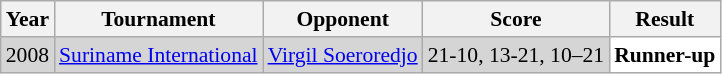<table class="sortable wikitable" style="font-size: 90%;">
<tr>
<th>Year</th>
<th>Tournament</th>
<th>Opponent</th>
<th>Score</th>
<th>Result</th>
</tr>
<tr style="background:#D5D5D5">
<td align="center">2008</td>
<td align="left"><a href='#'>Suriname International</a></td>
<td align="left"> <a href='#'>Virgil Soeroredjo</a></td>
<td align="left">21-10, 13-21, 10–21</td>
<td style="text-align:left; background:white"> <strong>Runner-up</strong></td>
</tr>
</table>
